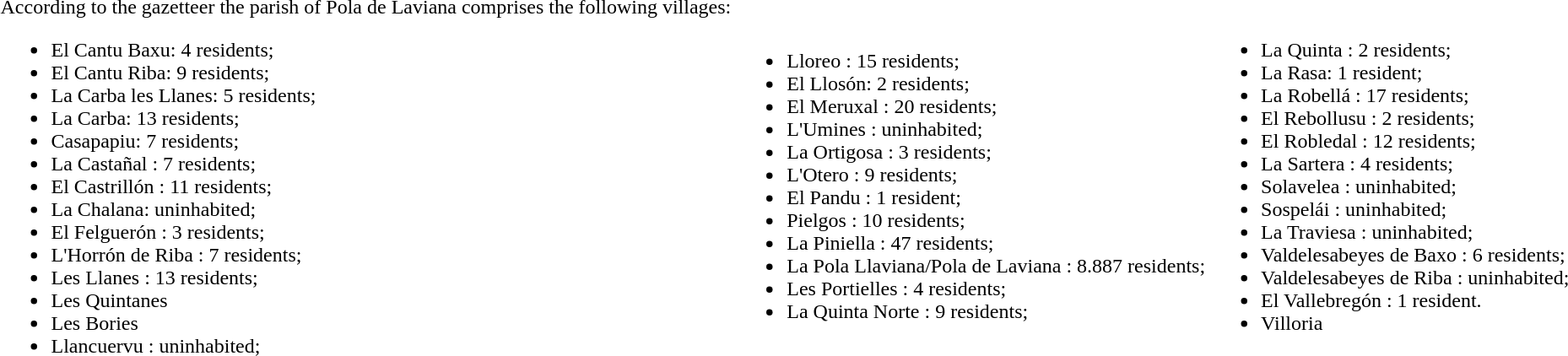<table border=0>
<tr>
<td><br>According to the gazetteer the parish of Pola de Laviana comprises the following villages:<ul><li>El Cantu Baxu: 4 residents;</li><li>El Cantu Riba: 9 residents;</li><li>La Carba les Llanes: 5 residents;</li><li>La Carba: 13 residents;</li><li>Casapapiu: 7 residents;</li><li>La Castañal : 7 residents;</li><li>El Castrillón : 11 residents;</li><li>La Chalana: uninhabited;</li><li>El Felguerón : 3 residents;</li><li>L'Horrón de Riba : 7 residents;</li><li>Les Llanes : 13 residents;</li><li>Les Quintanes</li><li>Les Bories</li><li>Llancuervu : uninhabited;</li></ul></td>
<td><br><ul><li>Lloreo : 15 residents;</li><li>El Llosón: 2 residents;</li><li>El Meruxal : 20 residents;</li><li>L'Umines : uninhabited;</li><li>La Ortigosa : 3 residents;</li><li>L'Otero : 9 residents;</li><li>El Pandu : 1 resident;</li><li>Pielgos : 10 residents;</li><li>La Piniella : 47 residents;</li><li>La Pola Llaviana/Pola de Laviana : 8.887 residents;</li><li>Les Portielles : 4 residents;</li><li>La Quinta Norte : 9 residents;</li></ul></td>
<td><br><ul><li>La Quinta : 2 residents;</li><li>La Rasa: 1 resident;</li><li>La Robellá : 17 residents;</li><li>El Rebollusu : 2 residents;</li><li>El Robledal : 12 residents;</li><li>La Sartera : 4 residents;</li><li>Solavelea : uninhabited;</li><li>Sospelái : uninhabited;</li><li>La Traviesa : uninhabited;</li><li>Valdelesabeyes de Baxo : 6 residents;</li><li>Valdelesabeyes de Riba : uninhabited;</li><li>El Vallebregón : 1 resident.</li><li>Villoria</li></ul></td>
</tr>
</table>
